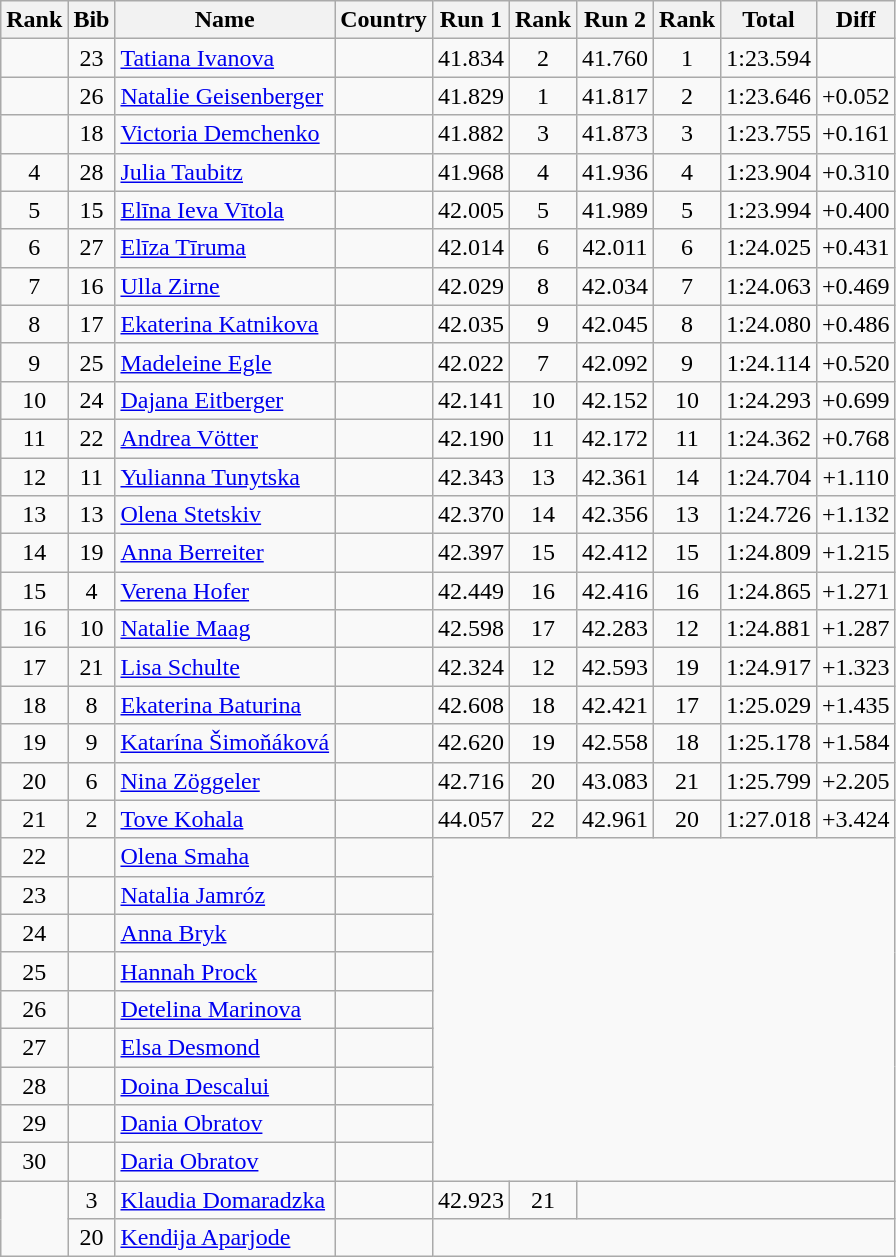<table class="wikitable sortable" style="text-align:center">
<tr>
<th>Rank</th>
<th>Bib</th>
<th>Name</th>
<th>Country</th>
<th>Run 1</th>
<th>Rank</th>
<th>Run 2</th>
<th>Rank</th>
<th>Total</th>
<th>Diff</th>
</tr>
<tr>
<td></td>
<td>23</td>
<td align=left><a href='#'>Tatiana Ivanova</a></td>
<td align=left></td>
<td>41.834</td>
<td>2</td>
<td>41.760</td>
<td>1</td>
<td>1:23.594</td>
<td></td>
</tr>
<tr>
<td></td>
<td>26</td>
<td align=left><a href='#'>Natalie Geisenberger</a></td>
<td align=left></td>
<td>41.829</td>
<td>1</td>
<td>41.817</td>
<td>2</td>
<td>1:23.646</td>
<td>+0.052</td>
</tr>
<tr>
<td></td>
<td>18</td>
<td align=left><a href='#'>Victoria Demchenko</a></td>
<td align=left></td>
<td>41.882</td>
<td>3</td>
<td>41.873</td>
<td>3</td>
<td>1:23.755</td>
<td>+0.161</td>
</tr>
<tr>
<td>4</td>
<td>28</td>
<td align=left><a href='#'>Julia Taubitz</a></td>
<td align=left></td>
<td>41.968</td>
<td>4</td>
<td>41.936</td>
<td>4</td>
<td>1:23.904</td>
<td>+0.310</td>
</tr>
<tr>
<td>5</td>
<td>15</td>
<td align=left><a href='#'>Elīna Ieva Vītola</a></td>
<td align=left></td>
<td>42.005</td>
<td>5</td>
<td>41.989</td>
<td>5</td>
<td>1:23.994</td>
<td>+0.400</td>
</tr>
<tr>
<td>6</td>
<td>27</td>
<td align=left><a href='#'>Elīza Tīruma</a></td>
<td align=left></td>
<td>42.014</td>
<td>6</td>
<td>42.011</td>
<td>6</td>
<td>1:24.025</td>
<td>+0.431</td>
</tr>
<tr>
<td>7</td>
<td>16</td>
<td align=left><a href='#'>Ulla Zirne</a></td>
<td align=left></td>
<td>42.029</td>
<td>8</td>
<td>42.034</td>
<td>7</td>
<td>1:24.063</td>
<td>+0.469</td>
</tr>
<tr>
<td>8</td>
<td>17</td>
<td align=left><a href='#'>Ekaterina Katnikova</a></td>
<td align=left></td>
<td>42.035</td>
<td>9</td>
<td>42.045</td>
<td>8</td>
<td>1:24.080</td>
<td>+0.486</td>
</tr>
<tr>
<td>9</td>
<td>25</td>
<td align=left><a href='#'>Madeleine Egle</a></td>
<td align=left></td>
<td>42.022</td>
<td>7</td>
<td>42.092</td>
<td>9</td>
<td>1:24.114</td>
<td>+0.520</td>
</tr>
<tr>
<td>10</td>
<td>24</td>
<td align=left><a href='#'>Dajana Eitberger</a></td>
<td align=left></td>
<td>42.141</td>
<td>10</td>
<td>42.152</td>
<td>10</td>
<td>1:24.293</td>
<td>+0.699</td>
</tr>
<tr>
<td>11</td>
<td>22</td>
<td align=left><a href='#'>Andrea Vötter</a></td>
<td align=left></td>
<td>42.190</td>
<td>11</td>
<td>42.172</td>
<td>11</td>
<td>1:24.362</td>
<td>+0.768</td>
</tr>
<tr>
<td>12</td>
<td>11</td>
<td align=left><a href='#'>Yulianna Tunytska</a></td>
<td align=left></td>
<td>42.343</td>
<td>13</td>
<td>42.361</td>
<td>14</td>
<td>1:24.704</td>
<td>+1.110</td>
</tr>
<tr>
<td>13</td>
<td>13</td>
<td align=left><a href='#'>Olena Stetskiv</a></td>
<td align=left></td>
<td>42.370</td>
<td>14</td>
<td>42.356</td>
<td>13</td>
<td>1:24.726</td>
<td>+1.132</td>
</tr>
<tr>
<td>14</td>
<td>19</td>
<td align=left><a href='#'>Anna Berreiter</a></td>
<td align=left></td>
<td>42.397</td>
<td>15</td>
<td>42.412</td>
<td>15</td>
<td>1:24.809</td>
<td>+1.215</td>
</tr>
<tr>
<td>15</td>
<td>4</td>
<td align=left><a href='#'>Verena Hofer</a></td>
<td align=left></td>
<td>42.449</td>
<td>16</td>
<td>42.416</td>
<td>16</td>
<td>1:24.865</td>
<td>+1.271</td>
</tr>
<tr>
<td>16</td>
<td>10</td>
<td align=left><a href='#'>Natalie Maag</a></td>
<td align=left></td>
<td>42.598</td>
<td>17</td>
<td>42.283</td>
<td>12</td>
<td>1:24.881</td>
<td>+1.287</td>
</tr>
<tr>
<td>17</td>
<td>21</td>
<td align=left><a href='#'>Lisa Schulte</a></td>
<td align=left></td>
<td>42.324</td>
<td>12</td>
<td>42.593</td>
<td>19</td>
<td>1:24.917</td>
<td>+1.323</td>
</tr>
<tr>
<td>18</td>
<td>8</td>
<td align=left><a href='#'>Ekaterina Baturina</a></td>
<td align=left></td>
<td>42.608</td>
<td>18</td>
<td>42.421</td>
<td>17</td>
<td>1:25.029</td>
<td>+1.435</td>
</tr>
<tr>
<td>19</td>
<td>9</td>
<td align=left><a href='#'>Katarína Šimoňáková</a></td>
<td align=left></td>
<td>42.620</td>
<td>19</td>
<td>42.558</td>
<td>18</td>
<td>1:25.178</td>
<td>+1.584</td>
</tr>
<tr>
<td>20</td>
<td>6</td>
<td align=left><a href='#'>Nina Zöggeler</a></td>
<td align=left></td>
<td>42.716</td>
<td>20</td>
<td>43.083</td>
<td>21</td>
<td>1:25.799</td>
<td>+2.205</td>
</tr>
<tr>
<td>21</td>
<td>2</td>
<td align=left><a href='#'>Tove Kohala</a></td>
<td align=left></td>
<td>44.057</td>
<td>22</td>
<td>42.961</td>
<td>20</td>
<td>1:27.018</td>
<td>+3.424</td>
</tr>
<tr>
<td>22</td>
<td></td>
<td align=left><a href='#'>Olena Smaha</a></td>
<td align=left></td>
<td colspan=6 rowspan=9></td>
</tr>
<tr>
<td>23</td>
<td></td>
<td align=left><a href='#'>Natalia Jamróz</a></td>
<td align=left></td>
</tr>
<tr>
<td>24</td>
<td></td>
<td align=left><a href='#'>Anna Bryk</a></td>
<td align=left></td>
</tr>
<tr>
<td>25</td>
<td></td>
<td align=left><a href='#'>Hannah Prock</a></td>
<td align=left></td>
</tr>
<tr>
<td>26</td>
<td></td>
<td align=left><a href='#'>Detelina Marinova</a></td>
<td align=left></td>
</tr>
<tr>
<td>27</td>
<td></td>
<td align=left><a href='#'>Elsa Desmond</a></td>
<td align=left></td>
</tr>
<tr>
<td>28</td>
<td></td>
<td align=left><a href='#'>Doina Descalui</a></td>
<td align=left></td>
</tr>
<tr>
<td>29</td>
<td></td>
<td align=left><a href='#'>Dania Obratov</a></td>
<td align=left></td>
</tr>
<tr>
<td>30</td>
<td></td>
<td align=left><a href='#'>Daria Obratov</a></td>
<td align=left></td>
</tr>
<tr>
<td rowspan=2></td>
<td>3</td>
<td align=left><a href='#'>Klaudia Domaradzka</a></td>
<td align=left></td>
<td>42.923</td>
<td>21</td>
<td colspan=4></td>
</tr>
<tr>
<td>20</td>
<td align=left><a href='#'>Kendija Aparjode</a></td>
<td align=left></td>
<td colspan=6></td>
</tr>
</table>
